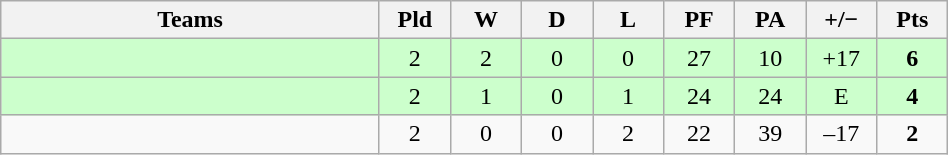<table class="wikitable" style="text-align: center;">
<tr>
<th width="245">Teams</th>
<th width="40">Pld</th>
<th width="40">W</th>
<th width="40">D</th>
<th width="40">L</th>
<th width="40">PF</th>
<th width="40">PA</th>
<th width="40">+/−</th>
<th width="40">Pts</th>
</tr>
<tr bgcolor=ccffcc>
<td align=left></td>
<td>2</td>
<td>2</td>
<td>0</td>
<td>0</td>
<td>27</td>
<td>10</td>
<td>+17</td>
<td><strong>6</strong></td>
</tr>
<tr bgcolor=ccffcc>
<td align=left></td>
<td>2</td>
<td>1</td>
<td>0</td>
<td>1</td>
<td>24</td>
<td>24</td>
<td>E</td>
<td><strong>4</strong></td>
</tr>
<tr>
<td align=left></td>
<td>2</td>
<td>0</td>
<td>0</td>
<td>2</td>
<td>22</td>
<td>39</td>
<td>–17</td>
<td><strong>2</strong></td>
</tr>
</table>
